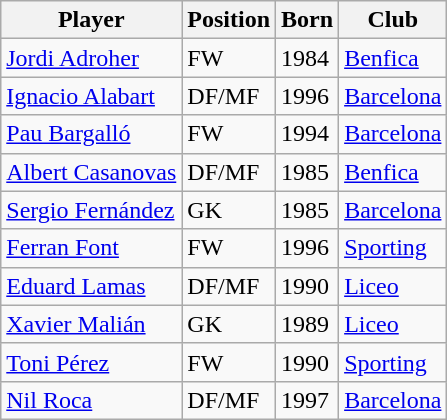<table class="wikitable">
<tr>
<th>Player</th>
<th>Position</th>
<th>Born</th>
<th>Club</th>
</tr>
<tr>
<td><a href='#'>Jordi Adroher</a></td>
<td>FW</td>
<td>1984</td>
<td> <a href='#'>Benfica</a></td>
</tr>
<tr>
<td><a href='#'>Ignacio Alabart</a></td>
<td>DF/MF</td>
<td>1996</td>
<td> <a href='#'>Barcelona</a></td>
</tr>
<tr>
<td><a href='#'>Pau Bargalló</a></td>
<td>FW</td>
<td>1994</td>
<td> <a href='#'>Barcelona</a></td>
</tr>
<tr>
<td><a href='#'>Albert Casanovas</a></td>
<td>DF/MF</td>
<td>1985</td>
<td> <a href='#'>Benfica</a></td>
</tr>
<tr>
<td><a href='#'>Sergio Fernández</a></td>
<td>GK</td>
<td>1985</td>
<td> <a href='#'>Barcelona</a></td>
</tr>
<tr>
<td><a href='#'>Ferran Font</a></td>
<td>FW</td>
<td>1996</td>
<td> <a href='#'>Sporting</a></td>
</tr>
<tr>
<td><a href='#'>Eduard Lamas</a></td>
<td>DF/MF</td>
<td>1990</td>
<td> <a href='#'>Liceo</a></td>
</tr>
<tr>
<td><a href='#'>Xavier Malián</a></td>
<td>GK</td>
<td>1989</td>
<td> <a href='#'>Liceo</a></td>
</tr>
<tr>
<td><a href='#'>Toni Pérez</a></td>
<td>FW</td>
<td>1990</td>
<td> <a href='#'>Sporting</a></td>
</tr>
<tr>
<td><a href='#'>Nil Roca</a></td>
<td>DF/MF</td>
<td>1997</td>
<td> <a href='#'>Barcelona</a></td>
</tr>
</table>
